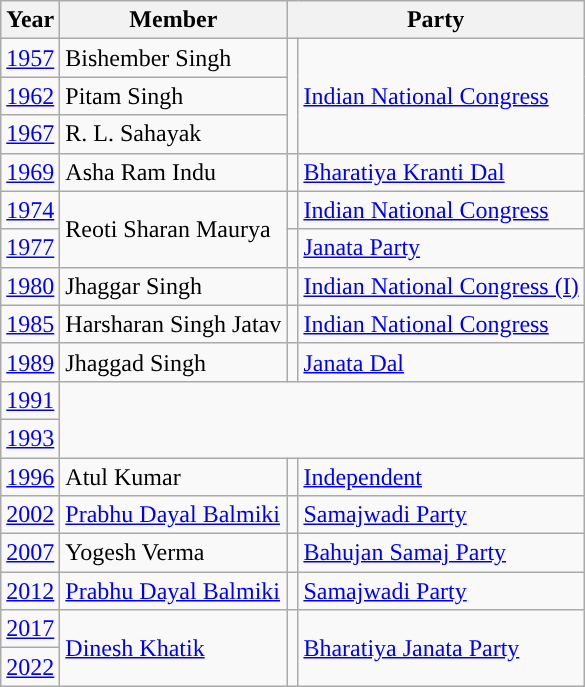<table class="wikitable">
<tr>
<th>Year</th>
<th>Member</th>
<th colspan="2">Party</th>
</tr>
<tr>
<td><a href='#'>1957</a></td>
<td>Bishember Singh</td>
<td rowspan="3" style="background-color: "></td>
<td rowspan="3"><a href='#'>Indian National Congress</a></td>
</tr>
<tr>
<td><a href='#'>1962</a></td>
<td>Pitam Singh</td>
</tr>
<tr>
<td><a href='#'>1967</a></td>
<td>R. L. Sahayak</td>
</tr>
<tr>
<td><a href='#'>1969</a></td>
<td>Asha Ram Indu</td>
<td style="background-color: "></td>
<td><a href='#'>Bharatiya Kranti Dal</a></td>
</tr>
<tr>
<td><a href='#'>1974</a></td>
<td rowspan="2">Reoti Sharan Maurya</td>
<td style="background-color: "></td>
<td><a href='#'>Indian National Congress</a></td>
</tr>
<tr>
<td><a href='#'>1977</a></td>
<td style="background-color: "></td>
<td><a href='#'>Janata Party</a></td>
</tr>
<tr>
<td><a href='#'>1980</a></td>
<td>Jhaggar Singh</td>
<td style="background-color: "></td>
<td><a href='#'>Indian National Congress (I)</a></td>
</tr>
<tr>
<td><a href='#'>1985</a></td>
<td>Harsharan Singh Jatav</td>
<td style="background-color: "></td>
<td><a href='#'>Indian National Congress</a></td>
</tr>
<tr>
<td><a href='#'>1989</a></td>
<td>Jhaggad Singh</td>
<td style="background-color: "></td>
<td><a href='#'>Janata Dal</a></td>
</tr>
<tr>
<td><a href='#'>1991</a></td>
<td colspan="3" rowspan="2"></td>
</tr>
<tr>
<td><a href='#'>1993</a></td>
</tr>
<tr>
<td><a href='#'>1996</a></td>
<td>Atul Kumar</td>
<td style="background-color: "></td>
<td><a href='#'>Independent</a></td>
</tr>
<tr>
<td><a href='#'>2002</a></td>
<td><a href='#'>Prabhu Dayal Balmiki</a></td>
<td style="background-color: "></td>
<td><a href='#'>Samajwadi Party</a></td>
</tr>
<tr>
<td><a href='#'>2007</a></td>
<td>Yogesh Verma</td>
<td style="background-color: "></td>
<td><a href='#'>Bahujan Samaj Party</a></td>
</tr>
<tr>
<td><a href='#'>2012</a></td>
<td><a href='#'>Prabhu Dayal Balmiki</a></td>
<td style="background-color: "></td>
<td><a href='#'>Samajwadi Party</a></td>
</tr>
<tr>
<td><a href='#'>2017</a></td>
<td rowspan="2"><a href='#'>Dinesh Khatik</a></td>
<td rowspan="2" style="background-color: "></td>
<td rowspan="2"><a href='#'>Bharatiya Janata Party</a></td>
</tr>
<tr>
<td><a href='#'>2022</a></td>
</tr>
</table>
